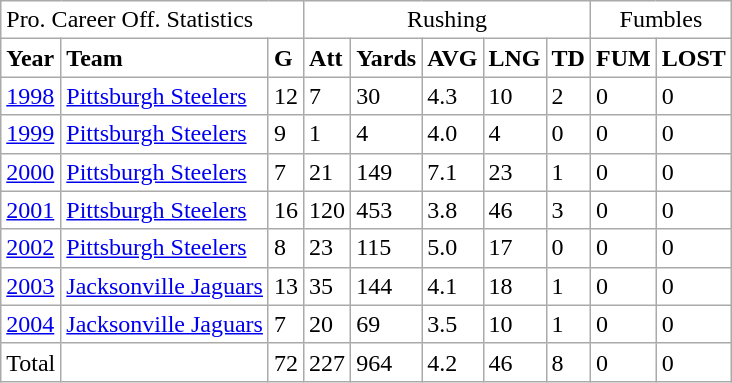<table class="wikitable" border=0 style="background: #FFFFFF;">
<tr>
<td colspan=3>Pro. Career Off. Statistics</td>
<td colspan=5 align="center">Rushing</td>
<td colspan=2 align="center">Fumbles</td>
</tr>
<tr>
<td><strong>Year</strong></td>
<td><strong>Team</strong></td>
<td><strong>G</strong></td>
<td><strong>Att</strong></td>
<td><strong>Yards</strong></td>
<td><strong>AVG</strong></td>
<td><strong>LNG</strong></td>
<td><strong>TD</strong></td>
<td><strong>FUM</strong></td>
<td><strong>LOST</strong></td>
</tr>
<tr>
<td><a href='#'>1998</a></td>
<td><a href='#'>Pittsburgh Steelers</a></td>
<td>12</td>
<td>7</td>
<td>30</td>
<td>4.3</td>
<td>10</td>
<td>2</td>
<td>0</td>
<td>0</td>
</tr>
<tr>
<td><a href='#'>1999</a></td>
<td><a href='#'>Pittsburgh Steelers</a></td>
<td>9</td>
<td>1</td>
<td>4</td>
<td>4.0</td>
<td>4</td>
<td>0</td>
<td>0</td>
<td>0</td>
</tr>
<tr>
<td><a href='#'>2000</a></td>
<td><a href='#'>Pittsburgh Steelers</a></td>
<td>7</td>
<td>21</td>
<td>149</td>
<td>7.1</td>
<td>23</td>
<td>1</td>
<td>0</td>
<td>0</td>
</tr>
<tr>
<td><a href='#'>2001</a></td>
<td><a href='#'>Pittsburgh Steelers</a></td>
<td>16</td>
<td>120</td>
<td>453</td>
<td>3.8</td>
<td>46</td>
<td>3</td>
<td>0</td>
<td>0</td>
</tr>
<tr>
<td><a href='#'>2002</a></td>
<td><a href='#'>Pittsburgh Steelers</a></td>
<td>8</td>
<td>23</td>
<td>115</td>
<td>5.0</td>
<td>17</td>
<td>0</td>
<td>0</td>
<td>0</td>
</tr>
<tr>
<td><a href='#'>2003</a></td>
<td><a href='#'>Jacksonville Jaguars</a></td>
<td>13</td>
<td>35</td>
<td>144</td>
<td>4.1</td>
<td>18</td>
<td>1</td>
<td>0</td>
<td>0</td>
</tr>
<tr>
<td><a href='#'>2004</a></td>
<td><a href='#'>Jacksonville Jaguars</a></td>
<td>7</td>
<td>20</td>
<td>69</td>
<td>3.5</td>
<td>10</td>
<td>1</td>
<td>0</td>
<td>0</td>
</tr>
<tr>
<td>Total</td>
<td></td>
<td>72</td>
<td>227</td>
<td>964</td>
<td>4.2</td>
<td>46</td>
<td>8</td>
<td>0</td>
<td>0</td>
</tr>
</table>
